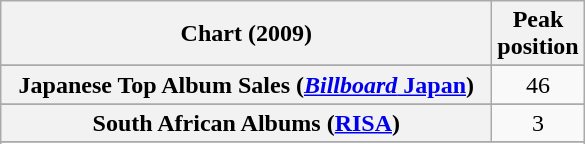<table class="wikitable plainrowheaders sortable" style="text-align:center;">
<tr>
<th scope="col" style="width:20em;">Chart (2009)</th>
<th scope="col">Peak<br>position</th>
</tr>
<tr>
</tr>
<tr>
</tr>
<tr>
</tr>
<tr>
</tr>
<tr>
</tr>
<tr>
</tr>
<tr>
</tr>
<tr>
</tr>
<tr>
</tr>
<tr>
</tr>
<tr>
</tr>
<tr>
</tr>
<tr>
<th scope="row">Japanese Top Album Sales (<a href='#'><em>Billboard</em> Japan</a>)</th>
<td>46</td>
</tr>
<tr>
</tr>
<tr>
</tr>
<tr>
</tr>
<tr>
</tr>
<tr>
</tr>
<tr>
<th scope="row">South African Albums (<a href='#'>RISA</a>)</th>
<td style="text-align:center;">3</td>
</tr>
<tr>
</tr>
<tr>
</tr>
<tr>
</tr>
<tr>
</tr>
<tr>
</tr>
<tr>
</tr>
<tr>
</tr>
</table>
